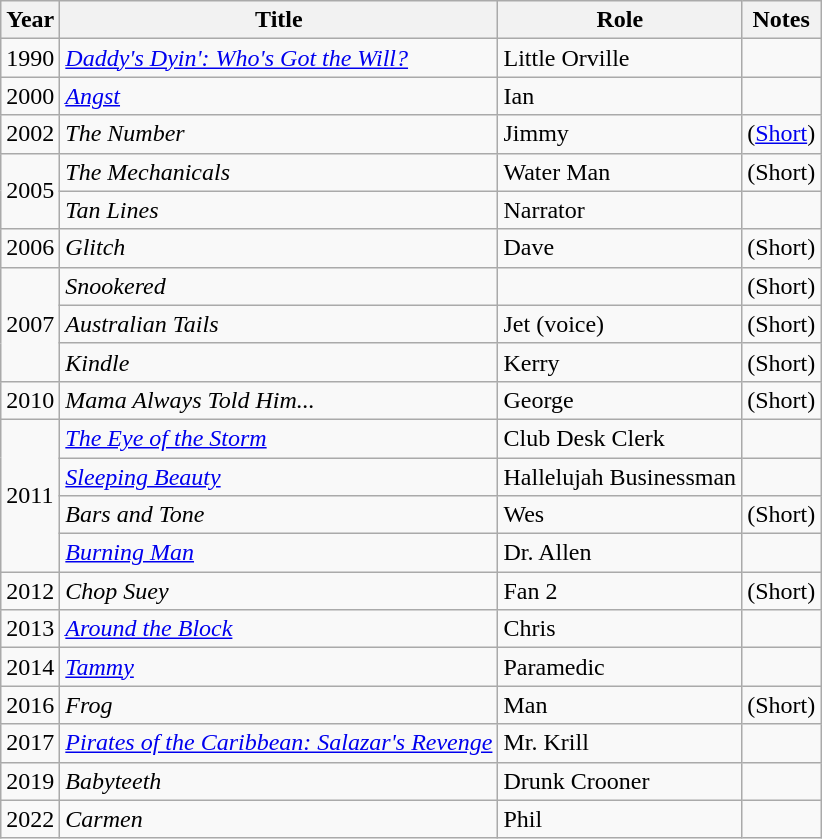<table class="wikitable sortable">
<tr>
<th>Year</th>
<th>Title</th>
<th>Role</th>
<th>Notes</th>
</tr>
<tr>
<td>1990</td>
<td><em><a href='#'>Daddy's Dyin': Who's Got the Will?</a></em></td>
<td>Little Orville</td>
<td></td>
</tr>
<tr>
<td>2000</td>
<td><em><a href='#'>Angst</a></em></td>
<td>Ian</td>
<td></td>
</tr>
<tr>
<td>2002</td>
<td><em>The Number</em></td>
<td>Jimmy</td>
<td>(<a href='#'>Short</a>)</td>
</tr>
<tr>
<td rowspan="2">2005</td>
<td><em>The Mechanicals</em></td>
<td>Water Man</td>
<td>(Short)</td>
</tr>
<tr>
<td><em>Tan Lines</em></td>
<td>Narrator</td>
<td></td>
</tr>
<tr>
<td>2006</td>
<td><em>Glitch</em></td>
<td>Dave</td>
<td>(Short)</td>
</tr>
<tr>
<td rowspan="3">2007</td>
<td><em>Snookered</em></td>
<td></td>
<td>(Short)</td>
</tr>
<tr>
<td><em>Australian Tails</em></td>
<td>Jet (voice)</td>
<td>(Short)</td>
</tr>
<tr>
<td><em>Kindle</em></td>
<td>Kerry</td>
<td>(Short)</td>
</tr>
<tr>
<td>2010</td>
<td><em>Mama Always Told Him...</em></td>
<td>George</td>
<td>(Short)</td>
</tr>
<tr>
<td rowspan="4">2011</td>
<td><em><a href='#'>The Eye of the Storm</a></em></td>
<td>Club Desk Clerk</td>
<td></td>
</tr>
<tr>
<td><em><a href='#'>Sleeping Beauty</a></em></td>
<td>Hallelujah Businessman</td>
<td></td>
</tr>
<tr>
<td><em>Bars and Tone</em></td>
<td>Wes</td>
<td>(Short)</td>
</tr>
<tr>
<td><em><a href='#'>Burning Man</a></em></td>
<td>Dr. Allen</td>
<td></td>
</tr>
<tr>
<td>2012</td>
<td><em>Chop Suey</em></td>
<td>Fan 2</td>
<td>(Short)</td>
</tr>
<tr>
<td>2013</td>
<td><em><a href='#'>Around the Block</a></em></td>
<td>Chris</td>
<td></td>
</tr>
<tr>
<td>2014</td>
<td><em><a href='#'>Tammy</a></em></td>
<td>Paramedic</td>
<td></td>
</tr>
<tr>
<td>2016</td>
<td><em>Frog</em></td>
<td>Man</td>
<td>(Short)</td>
</tr>
<tr>
<td>2017</td>
<td><em><a href='#'>Pirates of the Caribbean: Salazar's Revenge</a></em></td>
<td>Mr. Krill</td>
<td></td>
</tr>
<tr>
<td>2019</td>
<td><em>Babyteeth</em></td>
<td>Drunk Crooner</td>
<td></td>
</tr>
<tr>
<td>2022</td>
<td><em>Carmen</em></td>
<td>Phil</td>
<td></td>
</tr>
</table>
